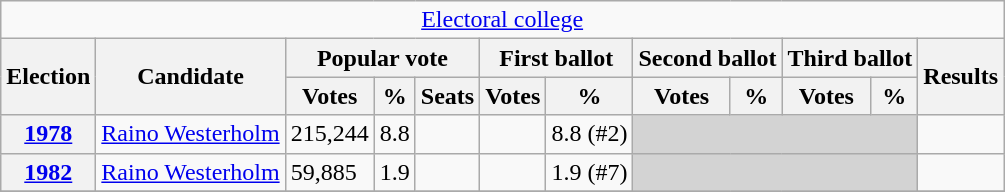<table class="wikitable"  style="text-align:left;">
<tr>
<td colspan="16" style="text-align: center;"><a href='#'>Electoral college</a></td>
</tr>
<tr>
<th rowspan=2>Election</th>
<th rowspan=2>Candidate</th>
<th colspan=3>Popular vote</th>
<th colspan=2>First ballot</th>
<th colspan=2>Second ballot</th>
<th colspan=2>Third ballot</th>
<th rowspan=2>Results</th>
</tr>
<tr>
<th>Votes</th>
<th>%</th>
<th>Seats</th>
<th>Votes</th>
<th>%</th>
<th>Votes</th>
<th>%</th>
<th>Votes</th>
<th>%</th>
</tr>
<tr>
<th><a href='#'>1978</a></th>
<td><a href='#'>Raino Westerholm</a></td>
<td>215,244</td>
<td>8.8</td>
<td></td>
<td></td>
<td>8.8 (#2)</td>
<td colspan="4" bgcolor="lightgrey"></td>
<td></td>
</tr>
<tr>
<th><a href='#'>1982</a></th>
<td><a href='#'>Raino Westerholm</a></td>
<td>59,885</td>
<td>1.9</td>
<td></td>
<td></td>
<td>1.9 (#7)</td>
<td colspan="4" bgcolor="lightgrey"></td>
<td></td>
</tr>
<tr>
</tr>
</table>
